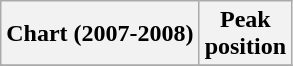<table class="wikitable sortable plainrowheaders">
<tr>
<th scope="col">Chart (2007-2008)</th>
<th scope="col">Peak<br>position</th>
</tr>
<tr>
</tr>
</table>
